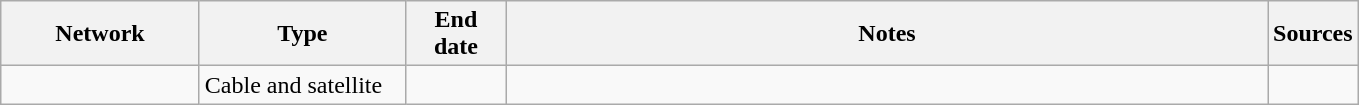<table class="wikitable">
<tr>
<th style="text-align:center; width:125px">Network</th>
<th style="text-align:center; width:130px">Type</th>
<th style="text-align:center; width:60px">End date</th>
<th style="text-align:center; width:500px">Notes</th>
<th style="text-align:center; width:30px">Sources</th>
</tr>
<tr>
<td><a href='#'></a></td>
<td>Cable and satellite</td>
<td></td>
<td></td>
<td></td>
</tr>
</table>
